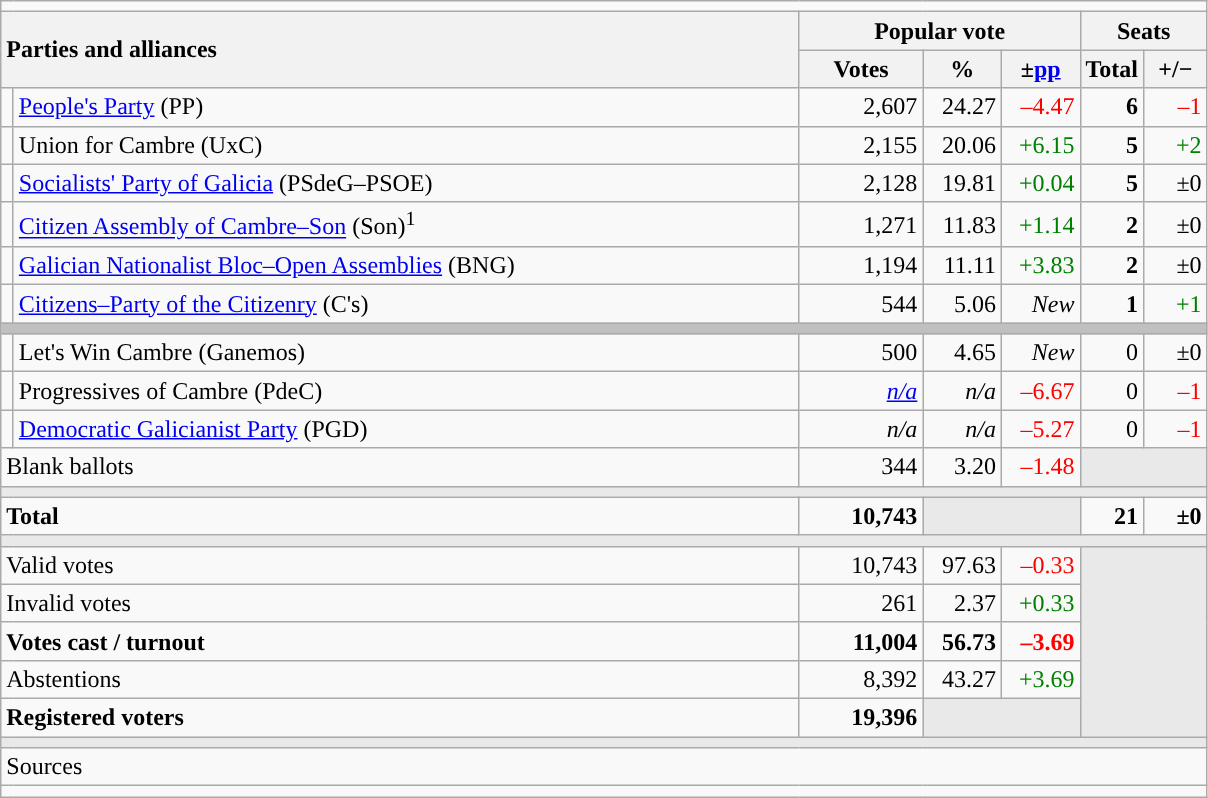<table class="wikitable" style="text-align:right;">
<tr>
<td colspan="7"></td>
</tr>
<tr>
<th style="text-align:left;" rowspan="2" colspan="2" width="525">Parties and alliances</th>
<th colspan="3">Popular vote</th>
<th colspan="2">Seats</th>
</tr>
<tr>
<th width="75">Votes</th>
<th width="45">%</th>
<th width="45">±<a href='#'>pp</a></th>
<th width="35">Total</th>
<th width="35">+/−</th>
</tr>
<tr>
<td width="1" style="color:inherit;background:"></td>
<td align="left"><a href='#'>People's Party</a> (PP)</td>
<td>2,607</td>
<td>24.27</td>
<td style="color:red;">–4.47</td>
<td><strong>6</strong></td>
<td style="color:red;">–1</td>
</tr>
<tr>
<td style="color:inherit;background:"></td>
<td align="left">Union for Cambre (UxC)</td>
<td>2,155</td>
<td>20.06</td>
<td style="color:green;">+6.15</td>
<td><strong>5</strong></td>
<td style="color:green;">+2</td>
</tr>
<tr>
<td style="color:inherit;background:"></td>
<td align="left"><a href='#'>Socialists' Party of Galicia</a> (PSdeG–PSOE)</td>
<td>2,128</td>
<td>19.81</td>
<td style="color:green;">+0.04</td>
<td><strong>5</strong></td>
<td>±0</td>
</tr>
<tr>
<td style="color:inherit;background:"></td>
<td align="left"><a href='#'>Citizen Assembly of Cambre–Son</a> (Son)<sup>1</sup></td>
<td>1,271</td>
<td>11.83</td>
<td style="color:green;">+1.14</td>
<td><strong>2</strong></td>
<td>±0</td>
</tr>
<tr>
<td style="color:inherit;background:"></td>
<td align="left"><a href='#'>Galician Nationalist Bloc–Open Assemblies</a> (BNG)</td>
<td>1,194</td>
<td>11.11</td>
<td style="color:green;">+3.83</td>
<td><strong>2</strong></td>
<td>±0</td>
</tr>
<tr>
<td style="color:inherit;background:"></td>
<td align="left"><a href='#'>Citizens–Party of the Citizenry</a> (C's)</td>
<td>544</td>
<td>5.06</td>
<td><em>New</em></td>
<td><strong>1</strong></td>
<td style="color:green;">+1</td>
</tr>
<tr>
<td colspan="7" bgcolor="#C0C0C0"></td>
</tr>
<tr>
<td style="color:inherit;background:"></td>
<td align="left">Let's Win Cambre (Ganemos)</td>
<td>500</td>
<td>4.65</td>
<td><em>New</em></td>
<td>0</td>
<td>±0</td>
</tr>
<tr>
<td style="color:inherit;background:"></td>
<td align="left">Progressives of Cambre (PdeC)</td>
<td><em><a href='#'>n/a</a></em></td>
<td><em>n/a</em></td>
<td style="color:red;">–6.67</td>
<td>0</td>
<td style="color:red;">–1</td>
</tr>
<tr>
<td style="color:inherit;background:"></td>
<td align="left"><a href='#'>Democratic Galicianist Party</a> (PGD)</td>
<td><em>n/a</em></td>
<td><em>n/a</em></td>
<td style="color:red;">–5.27</td>
<td>0</td>
<td style="color:red;">–1</td>
</tr>
<tr>
<td align="left" colspan="2">Blank ballots</td>
<td>344</td>
<td>3.20</td>
<td style="color:red;">–1.48</td>
<td bgcolor="#E9E9E9" colspan="2"></td>
</tr>
<tr>
<td colspan="7" bgcolor="#E9E9E9"></td>
</tr>
<tr style="font-weight:bold;">
<td align="left" colspan="2">Total</td>
<td>10,743</td>
<td bgcolor="#E9E9E9" colspan="2"></td>
<td>21</td>
<td>±0</td>
</tr>
<tr>
<td colspan="7" bgcolor="#E9E9E9"></td>
</tr>
<tr>
<td align="left" colspan="2">Valid votes</td>
<td>10,743</td>
<td>97.63</td>
<td style="color:red;">–0.33</td>
<td bgcolor="#E9E9E9" colspan="2" rowspan="5"></td>
</tr>
<tr>
<td align="left" colspan="2">Invalid votes</td>
<td>261</td>
<td>2.37</td>
<td style="color:green;">+0.33</td>
</tr>
<tr style="font-weight:bold;">
<td align="left" colspan="2">Votes cast / turnout</td>
<td>11,004</td>
<td>56.73</td>
<td style="color:red;">–3.69</td>
</tr>
<tr>
<td align="left" colspan="2">Abstentions</td>
<td>8,392</td>
<td>43.27</td>
<td style="color:green;">+3.69</td>
</tr>
<tr style="font-weight:bold;">
<td align="left" colspan="2">Registered voters</td>
<td>19,396</td>
<td bgcolor="#E9E9E9" colspan="2"></td>
</tr>
<tr>
<td colspan="7" bgcolor="#E9E9E9"></td>
</tr>
<tr>
<td align="left" colspan="7">Sources</td>
</tr>
<tr>
<td colspan="7" style="text-align:left; max-width:790px;"></td>
</tr>
</table>
